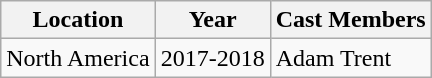<table class="wikitable">
<tr>
<th>Location</th>
<th>Year</th>
<th>Cast Members</th>
</tr>
<tr>
<td>North America</td>
<td style="text-align:left">2017-2018</td>
<td>Adam Trent</td>
</tr>
</table>
